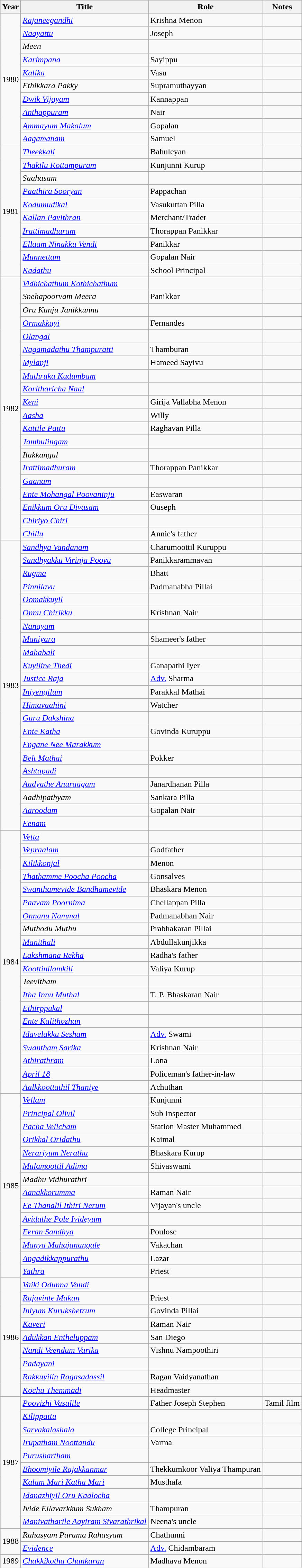<table class="wikitable sortable">
<tr>
<th>Year</th>
<th>Title</th>
<th>Role</th>
<th class="unsortable">Notes</th>
</tr>
<tr>
<td rowspan=10>1980</td>
<td><em><a href='#'>Rajaneegandhi</a></em></td>
<td>Krishna Menon</td>
<td></td>
</tr>
<tr>
<td><em><a href='#'>Naayattu</a></em></td>
<td>Joseph</td>
<td></td>
</tr>
<tr>
<td><em>Meen</em></td>
<td></td>
<td></td>
</tr>
<tr>
<td><em><a href='#'>Karimpana</a></em></td>
<td>Sayippu</td>
<td></td>
</tr>
<tr>
<td><em><a href='#'>Kalika</a></em></td>
<td>Vasu</td>
<td></td>
</tr>
<tr>
<td><em>Ethikkara Pakky</em></td>
<td>Supramuthayyan</td>
<td></td>
</tr>
<tr>
<td><em><a href='#'>Dwik Vijayam</a></em></td>
<td>Kannappan</td>
<td></td>
</tr>
<tr>
<td><em><a href='#'>Anthappuram</a></em></td>
<td>Nair</td>
<td></td>
</tr>
<tr>
<td><em><a href='#'>Ammayum Makalum</a></em></td>
<td>Gopalan</td>
<td></td>
</tr>
<tr>
<td><em><a href='#'>Aagamanam</a></em></td>
<td>Samuel</td>
<td></td>
</tr>
<tr>
<td rowspan=10>1981</td>
<td><em><a href='#'>Theekkali</a></em></td>
<td>Bahuleyan</td>
<td></td>
</tr>
<tr>
<td><em><a href='#'>Thakilu Kottampuram</a></em></td>
<td>Kunjunni Kurup</td>
<td></td>
</tr>
<tr>
<td><em>Saahasam</em></td>
<td></td>
<td></td>
</tr>
<tr>
<td><em><a href='#'>Paathira Sooryan</a></em></td>
<td>Pappachan</td>
<td></td>
</tr>
<tr>
<td><em><a href='#'>Kodumudikal</a></em></td>
<td>Vasukuttan Pilla</td>
<td></td>
</tr>
<tr>
<td><em><a href='#'>Kallan Pavithran</a></em></td>
<td>Merchant/Trader</td>
<td></td>
</tr>
<tr>
<td><em><a href='#'>Irattimadhuram</a></em></td>
<td>Thorappan Panikkar</td>
<td></td>
</tr>
<tr>
<td><em><a href='#'>Ellaam Ninakku Vendi</a></em></td>
<td>Panikkar</td>
<td></td>
</tr>
<tr>
<td><em><a href='#'>Munnettam</a></em></td>
<td>Gopalan Nair</td>
<td></td>
</tr>
<tr>
<td><em><a href='#'>Kadathu</a></em></td>
<td>School Principal</td>
<td></td>
</tr>
<tr>
<td rowspan=20>1982</td>
<td><em><a href='#'>Vidhichathum Kothichathum</a></em></td>
<td></td>
<td></td>
</tr>
<tr>
<td><em>Snehapoorvam Meera</em></td>
<td>Panikkar</td>
<td></td>
</tr>
<tr>
<td><em>Oru Kunju Janikkunnu</em></td>
<td></td>
<td></td>
</tr>
<tr>
<td><em><a href='#'>Ormakkayi</a></em></td>
<td>Fernandes</td>
<td></td>
</tr>
<tr>
<td><em><a href='#'>Olangal</a></em></td>
<td></td>
<td></td>
</tr>
<tr>
<td><em><a href='#'>Nagamadathu Thampuratti</a></em></td>
<td>Thamburan</td>
<td></td>
</tr>
<tr>
<td><em><a href='#'>Mylanji</a></em></td>
<td>Hameed Sayivu</td>
<td></td>
</tr>
<tr>
<td><em><a href='#'>Mathruka Kudumbam</a></em></td>
<td></td>
<td></td>
</tr>
<tr>
<td><em><a href='#'>Koritharicha Naal</a></em></td>
<td></td>
<td></td>
</tr>
<tr>
<td><em><a href='#'>Keni</a></em></td>
<td>Girija Vallabha Menon</td>
<td></td>
</tr>
<tr>
<td><em><a href='#'>Aasha</a></em></td>
<td>Willy</td>
<td></td>
</tr>
<tr>
<td><em><a href='#'>Kattile Pattu</a></em></td>
<td>Raghavan Pilla</td>
<td></td>
</tr>
<tr>
<td><em><a href='#'>Jambulingam</a></em></td>
<td></td>
<td></td>
</tr>
<tr>
<td><em>Ilakkangal</em></td>
<td></td>
<td></td>
</tr>
<tr>
<td><em><a href='#'>Irattimadhuram</a></em></td>
<td>Thorappan Panikkar</td>
<td></td>
</tr>
<tr>
<td><em><a href='#'>Gaanam</a></em></td>
<td></td>
<td></td>
</tr>
<tr>
<td><em><a href='#'>Ente Mohangal Poovaninju</a></em></td>
<td>Easwaran</td>
<td></td>
</tr>
<tr>
<td><em><a href='#'>Enikkum Oru Divasam</a></em></td>
<td>Ouseph</td>
<td></td>
</tr>
<tr>
<td><em><a href='#'>Chiriyo Chiri</a></em></td>
<td></td>
<td></td>
</tr>
<tr>
<td><em><a href='#'>Chillu</a></em></td>
<td>Annie's father</td>
<td></td>
</tr>
<tr>
<td rowspan=22>1983</td>
<td><em><a href='#'>Sandhya Vandanam</a></em></td>
<td>Charumoottil Kuruppu</td>
<td></td>
</tr>
<tr>
<td><em><a href='#'>Sandhyakku Virinja Poovu</a></em></td>
<td>Panikkarammavan</td>
<td></td>
</tr>
<tr>
<td><em><a href='#'>Rugma</a></em></td>
<td>Bhatt</td>
<td></td>
</tr>
<tr>
<td><em><a href='#'>Pinnilavu</a></em></td>
<td>Padmanabha Pillai</td>
<td></td>
</tr>
<tr>
<td><em><a href='#'>Oomakkuyil</a></em></td>
<td></td>
<td></td>
</tr>
<tr>
<td><em><a href='#'>Onnu Chirikku</a></em></td>
<td>Krishnan Nair</td>
<td></td>
</tr>
<tr>
<td><em><a href='#'>Nanayam</a></em></td>
<td></td>
<td></td>
</tr>
<tr>
<td><em><a href='#'>Maniyara</a></em></td>
<td>Shameer's father</td>
<td></td>
</tr>
<tr>
<td><em><a href='#'>Mahabali</a></em></td>
<td></td>
<td></td>
</tr>
<tr>
<td><em><a href='#'>Kuyiline Thedi</a></em></td>
<td>Ganapathi Iyer</td>
<td></td>
</tr>
<tr>
<td><em><a href='#'>Justice Raja</a></em></td>
<td><a href='#'>Adv.</a> Sharma</td>
<td></td>
</tr>
<tr>
<td><em><a href='#'>Iniyengilum</a></em></td>
<td>Parakkal Mathai</td>
<td></td>
</tr>
<tr>
<td><em><a href='#'>Himavaahini</a></em></td>
<td>Watcher</td>
<td></td>
</tr>
<tr>
<td><em><a href='#'>Guru Dakshina</a></em></td>
<td></td>
<td></td>
</tr>
<tr>
<td><em><a href='#'>Ente Katha</a></em></td>
<td>Govinda Kuruppu</td>
<td></td>
</tr>
<tr>
<td><em><a href='#'>Engane Nee Marakkum</a></em></td>
<td></td>
<td></td>
</tr>
<tr>
<td><em><a href='#'>Belt Mathai</a></em></td>
<td>Pokker</td>
<td></td>
</tr>
<tr>
<td><em><a href='#'>Ashtapadi</a></em></td>
<td></td>
<td></td>
</tr>
<tr>
<td><em><a href='#'>Aadyathe Anuraagam</a></em></td>
<td>Janardhanan Pilla</td>
<td></td>
</tr>
<tr>
<td><em>Aadhipathyam</em></td>
<td>Sankara Pilla</td>
<td></td>
</tr>
<tr>
<td><em><a href='#'>Aaroodam</a></em></td>
<td>Gopalan Nair</td>
<td></td>
</tr>
<tr>
<td><em><a href='#'>Eenam</a></em></td>
<td></td>
<td></td>
</tr>
<tr>
<td rowspan=20>1984</td>
<td><em><a href='#'>Vetta</a></em></td>
<td></td>
<td></td>
</tr>
<tr>
<td><em><a href='#'>Vepraalam</a></em></td>
<td>Godfather</td>
<td></td>
</tr>
<tr>
<td><em><a href='#'>Kilikkonjal</a></em></td>
<td>Menon</td>
<td></td>
</tr>
<tr>
<td><em><a href='#'>Thathamme Poocha Poocha</a></em></td>
<td>Gonsalves</td>
<td></td>
</tr>
<tr>
<td><em><a href='#'>Swanthamevide Bandhamevide</a></em></td>
<td>Bhaskara Menon</td>
<td></td>
</tr>
<tr>
<td><em><a href='#'>Paavam Poornima</a></em></td>
<td>Chellappan Pilla</td>
<td></td>
</tr>
<tr>
<td><em><a href='#'>Onnanu Nammal</a></em></td>
<td>Padmanabhan Nair</td>
<td></td>
</tr>
<tr>
<td><em>Muthodu Muthu</em></td>
<td>Prabhakaran Pillai</td>
<td></td>
</tr>
<tr>
<td><em><a href='#'>Manithali</a></em></td>
<td>Abdullakunjikka</td>
<td></td>
</tr>
<tr>
<td><em><a href='#'>Lakshmana Rekha</a></em></td>
<td>Radha's father</td>
<td></td>
</tr>
<tr>
<td><em><a href='#'>Koottinilamkili</a></em></td>
<td>Valiya Kurup</td>
<td></td>
</tr>
<tr>
<td><em>Jeevitham</em></td>
<td></td>
<td></td>
</tr>
<tr>
<td><em><a href='#'>Itha Innu Muthal</a></em></td>
<td>T. P. Bhaskaran Nair</td>
<td></td>
</tr>
<tr>
<td><em><a href='#'>Ethirppukal</a></em></td>
<td></td>
<td></td>
</tr>
<tr>
<td><em><a href='#'>Ente Kalithozhan</a></em></td>
<td></td>
<td></td>
</tr>
<tr>
<td><em><a href='#'>Idavelakku Sesham</a></em></td>
<td><a href='#'>Adv.</a> Swami</td>
<td></td>
</tr>
<tr>
<td><em><a href='#'>Swantham Sarika</a></em></td>
<td>Krishnan Nair</td>
<td></td>
</tr>
<tr>
<td><em><a href='#'>Athirathram</a></em></td>
<td>Lona</td>
<td></td>
</tr>
<tr>
<td><em><a href='#'>April 18</a></em></td>
<td>Policeman's father-in-law</td>
<td></td>
</tr>
<tr>
<td><em><a href='#'>Aalkkoottathil Thaniye</a></em></td>
<td>Achuthan</td>
<td></td>
</tr>
<tr>
<td rowspan=14>1985</td>
<td><em><a href='#'>Vellam</a></em></td>
<td>Kunjunni</td>
<td></td>
</tr>
<tr>
<td><em><a href='#'>Principal Olivil</a></em></td>
<td>Sub Inspector</td>
<td></td>
</tr>
<tr>
<td><em><a href='#'>Pacha Velicham</a></em></td>
<td>Station Master Muhammed</td>
<td></td>
</tr>
<tr>
<td><em><a href='#'>Orikkal Oridathu</a></em></td>
<td>Kaimal</td>
<td></td>
</tr>
<tr>
<td><em><a href='#'>Nerariyum Nerathu</a></em></td>
<td>Bhaskara Kurup</td>
<td></td>
</tr>
<tr>
<td><em><a href='#'>Mulamoottil Adima</a></em></td>
<td>Shivaswami</td>
<td></td>
</tr>
<tr>
<td><em>Madhu Vidhurathri</em></td>
<td></td>
<td></td>
</tr>
<tr>
<td><em><a href='#'>Aanakkorumma</a></em></td>
<td>Raman Nair</td>
<td></td>
</tr>
<tr>
<td><em><a href='#'>Ee Thanalil Ithiri Nerum</a></em></td>
<td>Vijayan's uncle</td>
<td></td>
</tr>
<tr>
<td><em><a href='#'>Avidathe Pole Ivideyum</a></em></td>
<td></td>
<td></td>
</tr>
<tr>
<td><em><a href='#'>Eeran Sandhya</a></em></td>
<td>Poulose</td>
<td></td>
</tr>
<tr>
<td><em><a href='#'>Manya Mahajanangale</a></em></td>
<td>Vakachan</td>
<td></td>
</tr>
<tr>
<td><em><a href='#'>Angadikkappurathu</a></em></td>
<td>Lazar</td>
<td></td>
</tr>
<tr>
<td><em><a href='#'>Yathra</a></em></td>
<td>Priest</td>
<td></td>
</tr>
<tr>
<td rowspan=9>1986</td>
<td><em><a href='#'>Vaiki Odunna Vandi</a></em></td>
<td></td>
<td></td>
</tr>
<tr>
<td><em><a href='#'>Rajavinte Makan</a></em></td>
<td>Priest</td>
<td></td>
</tr>
<tr>
<td><em><a href='#'>Iniyum Kurukshetrum</a></em></td>
<td>Govinda Pillai</td>
<td></td>
</tr>
<tr>
<td><em><a href='#'>Kaveri</a></em></td>
<td>Raman Nair</td>
<td></td>
</tr>
<tr>
<td><em><a href='#'>Adukkan Entheluppam</a></em></td>
<td>San Diego</td>
<td></td>
</tr>
<tr>
<td><em><a href='#'>Nandi Veendum Varika</a></em></td>
<td>Vishnu Nampoothiri</td>
<td></td>
</tr>
<tr>
<td><em><a href='#'>Padayani</a></em></td>
<td></td>
<td></td>
</tr>
<tr>
<td><em><a href='#'>Rakkuyilin Ragasadassil</a></em></td>
<td>Ragan Vaidyanathan</td>
<td></td>
</tr>
<tr>
<td><em><a href='#'>Kochu Themmadi</a></em></td>
<td>Headmaster</td>
<td></td>
</tr>
<tr>
<td rowspan=10>1987</td>
<td><em><a href='#'>Poovizhi Vasalile</a></em></td>
<td>Father Joseph Stephen</td>
<td>Tamil film</td>
</tr>
<tr>
<td><em><a href='#'>Kilippattu</a></em></td>
<td></td>
<td></td>
</tr>
<tr>
<td><em><a href='#'>Sarvakalashala</a></em></td>
<td>College Principal</td>
<td></td>
</tr>
<tr>
<td><em><a href='#'>Irupatham Noottandu</a></em></td>
<td>Varma</td>
<td></td>
</tr>
<tr>
<td><em><a href='#'>Purushartham</a></em></td>
<td></td>
<td></td>
</tr>
<tr>
<td><em><a href='#'>Bhoomiyile Rajakkanmar</a></em></td>
<td>Thekkumkoor Valiya Thampuran</td>
<td></td>
</tr>
<tr>
<td><em><a href='#'>Kalam Mari Katha Mari</a></em></td>
<td>Musthafa</td>
<td></td>
</tr>
<tr>
<td><em><a href='#'>Idanazhiyil Oru Kaalocha</a></em></td>
<td></td>
<td></td>
</tr>
<tr>
<td><em>Ivide Ellavarkkum Sukham</em></td>
<td>Thampuran</td>
<td></td>
</tr>
<tr>
<td><em><a href='#'>Manivatharile Aayiram Sivarathrikal</a></em></td>
<td>Neena's uncle</td>
<td></td>
</tr>
<tr>
<td rowspan=2>1988</td>
<td><em>Rahasyam Parama Rahasyam</em></td>
<td>Chathunni</td>
<td></td>
</tr>
<tr>
<td><em><a href='#'>Evidence</a></em></td>
<td><a href='#'>Adv.</a> Chidambaram</td>
<td></td>
</tr>
<tr>
<td>1989</td>
<td><em><a href='#'>Chakkikotha Chankaran</a></em></td>
<td>Madhava Menon</td>
<td></td>
</tr>
<tr>
</tr>
</table>
